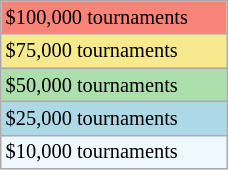<table class="wikitable" style="font-size:85%;" width=12%>
<tr bgcolor="#F88379">
<td>$100,000 tournaments</td>
</tr>
<tr bgcolor="#F7E98E">
<td>$75,000 tournaments</td>
</tr>
<tr bgcolor="#ADDFAD">
<td>$50,000 tournaments</td>
</tr>
<tr bgcolor="lightblue">
<td>$25,000 tournaments</td>
</tr>
<tr bgcolor="#f0f8ff">
<td>$10,000 tournaments</td>
</tr>
</table>
